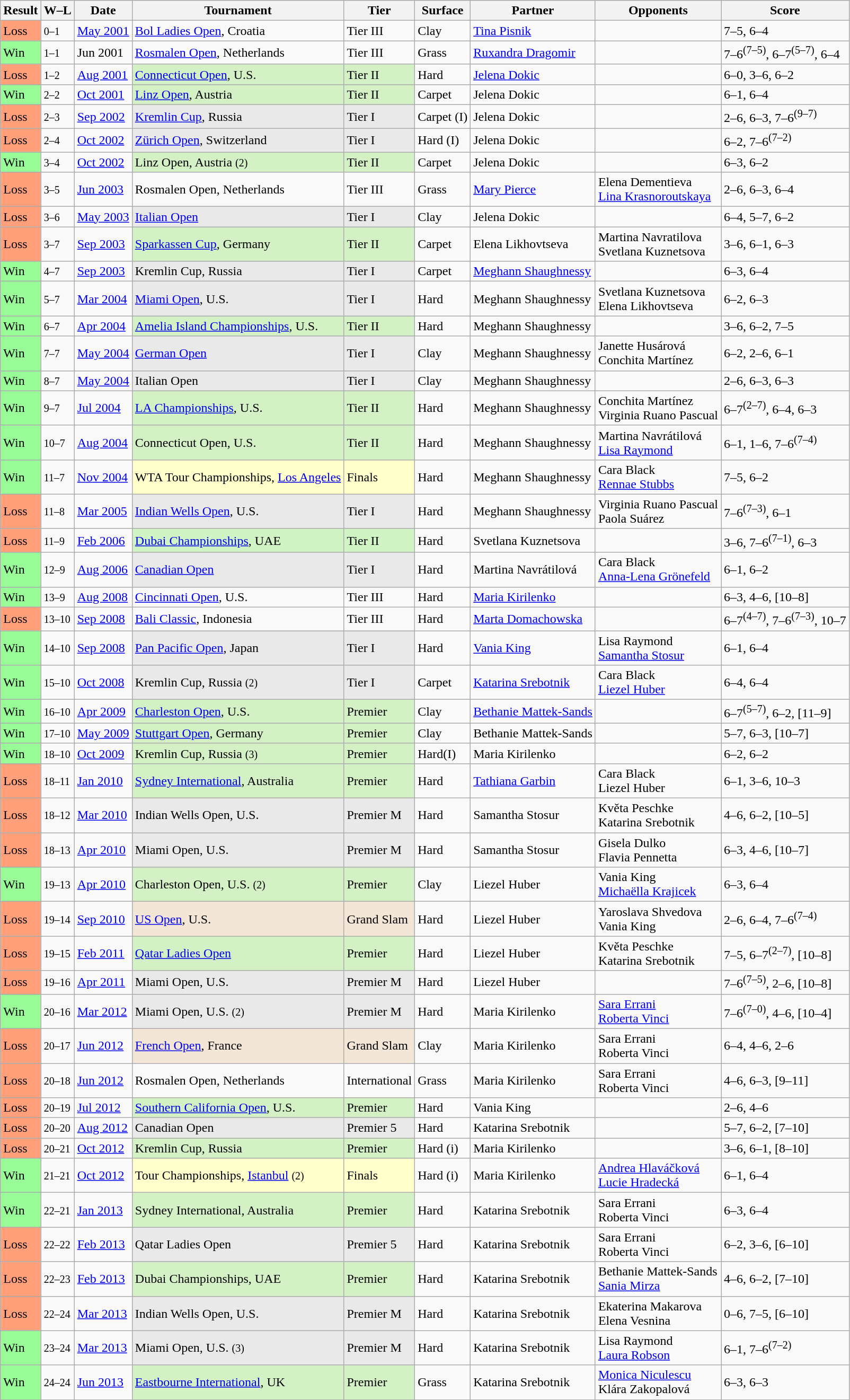<table class="sortable wikitable nowrap">
<tr>
<th>Result</th>
<th class=unsortable>W–L</th>
<th>Date</th>
<th>Tournament</th>
<th>Tier</th>
<th>Surface</th>
<th>Partner</th>
<th>Opponents</th>
<th class="unsortable">Score</th>
</tr>
<tr>
<td bgcolor=ffa07a>Loss</td>
<td><small>0–1</small></td>
<td><a href='#'>May 2001</a></td>
<td><a href='#'>Bol Ladies Open</a>, Croatia</td>
<td>Tier III</td>
<td>Clay</td>
<td> <a href='#'>Tina Pisnik</a></td>
<td></td>
<td>7–5, 6–4</td>
</tr>
<tr>
<td bgcolor=98fb98>Win</td>
<td><small>1–1</small></td>
<td>Jun 2001</td>
<td><a href='#'>Rosmalen Open</a>, Netherlands</td>
<td>Tier III</td>
<td>Grass</td>
<td> <a href='#'>Ruxandra Dragomir</a></td>
<td></td>
<td>7–6<sup>(7–5)</sup>, 6–7<sup>(5–7)</sup>, 6–4</td>
</tr>
<tr>
<td bgcolor=ffa07a>Loss</td>
<td><small>1–2</small></td>
<td><a href='#'>Aug 2001</a></td>
<td bgcolor=d4f1c5><a href='#'>Connecticut Open</a>, U.S.</td>
<td bgcolor=d4f1c5>Tier II</td>
<td>Hard</td>
<td> <a href='#'>Jelena Dokic</a></td>
<td></td>
<td>6–0, 3–6, 6–2</td>
</tr>
<tr>
<td bgcolor=98fb98>Win</td>
<td><small>2–2</small></td>
<td><a href='#'>Oct 2001</a></td>
<td bgcolor=d4f1c5><a href='#'>Linz Open</a>, Austria</td>
<td bgcolor=d4f1c5>Tier II</td>
<td>Carpet</td>
<td> Jelena Dokic</td>
<td></td>
<td>6–1, 6–4</td>
</tr>
<tr>
<td bgcolor=ffa07a>Loss</td>
<td><small>2–3</small></td>
<td><a href='#'>Sep 2002</a></td>
<td bgcolor=e9e9e9><a href='#'>Kremlin Cup</a>, Russia</td>
<td bgcolor=e9e9e9>Tier I</td>
<td>Carpet (I)</td>
<td> Jelena Dokic</td>
<td></td>
<td>2–6, 6–3, 7–6<sup>(9–7)</sup></td>
</tr>
<tr>
<td bgcolor=ffa07a>Loss</td>
<td><small>2–4</small></td>
<td><a href='#'>Oct 2002</a></td>
<td bgcolor=e9e9e9><a href='#'>Zürich Open</a>, Switzerland</td>
<td bgcolor=e9e9e9>Tier I</td>
<td>Hard (I)</td>
<td> Jelena Dokic</td>
<td></td>
<td>6–2, 7–6<sup>(7–2)</sup></td>
</tr>
<tr>
<td bgcolor=98fb98>Win</td>
<td><small>3–4</small></td>
<td><a href='#'>Oct 2002</a></td>
<td bgcolor=d4f1c5>Linz Open, Austria <small>(2)</small></td>
<td bgcolor=d4f1c5>Tier II</td>
<td>Carpet</td>
<td> Jelena Dokic</td>
<td></td>
<td>6–3, 6–2</td>
</tr>
<tr>
<td bgcolor=ffa07a>Loss</td>
<td><small>3–5</small></td>
<td><a href='#'>Jun 2003</a></td>
<td>Rosmalen Open, Netherlands</td>
<td>Tier III</td>
<td>Grass</td>
<td> <a href='#'>Mary Pierce</a></td>
<td> Elena Dementieva<br> <a href='#'>Lina Krasnoroutskaya</a></td>
<td>2–6, 6–3, 6–4</td>
</tr>
<tr>
<td bgcolor=ffa07a>Loss</td>
<td><small>3–6</small></td>
<td><a href='#'>May 2003</a></td>
<td bgcolor=e9e9e9><a href='#'>Italian Open</a></td>
<td bgcolor=e9e9e9>Tier I</td>
<td>Clay</td>
<td> Jelena Dokic</td>
<td></td>
<td>6–4, 5–7, 6–2</td>
</tr>
<tr>
<td bgcolor=ffa07a>Loss</td>
<td><small>3–7</small></td>
<td><a href='#'>Sep 2003</a></td>
<td bgcolor=d4f1c5><a href='#'>Sparkassen Cup</a>, Germany</td>
<td bgcolor=d4f1c5>Tier II</td>
<td>Carpet</td>
<td> Elena Likhovtseva</td>
<td> Martina Navratilova<br> Svetlana Kuznetsova</td>
<td>3–6, 6–1, 6–3</td>
</tr>
<tr>
<td bgcolor=98fb98>Win</td>
<td><small>4–7</small></td>
<td><a href='#'>Sep 2003</a></td>
<td bgcolor=e9e9e9>Kremlin Cup, Russia</td>
<td bgcolor=e9e9e9>Tier I</td>
<td>Carpet</td>
<td> <a href='#'>Meghann Shaughnessy</a></td>
<td></td>
<td>6–3, 6–4</td>
</tr>
<tr>
<td bgcolor=98fb98>Win</td>
<td><small>5–7</small></td>
<td><a href='#'>Mar 2004</a></td>
<td bgcolor=e9e9e9><a href='#'>Miami Open</a>, U.S.</td>
<td bgcolor=e9e9e9>Tier I</td>
<td>Hard</td>
<td> Meghann Shaughnessy</td>
<td> Svetlana Kuznetsova<br> Elena Likhovtseva</td>
<td>6–2, 6–3</td>
</tr>
<tr>
<td bgcolor=98fb98>Win</td>
<td><small>6–7</small></td>
<td><a href='#'>Apr 2004</a></td>
<td bgcolor=d4f1c5><a href='#'>Amelia Island Championships</a>, U.S.</td>
<td bgcolor=d4f1c5>Tier II</td>
<td>Hard</td>
<td> Meghann Shaughnessy</td>
<td></td>
<td>3–6, 6–2, 7–5</td>
</tr>
<tr>
<td bgcolor=98fb98>Win</td>
<td><small>7–7</small></td>
<td><a href='#'>May 2004</a></td>
<td bgcolor=e9e9e9><a href='#'>German Open</a></td>
<td bgcolor=e9e9e9>Tier I</td>
<td>Clay</td>
<td> Meghann Shaughnessy</td>
<td> Janette Husárová<br> Conchita Martínez</td>
<td>6–2, 2–6, 6–1</td>
</tr>
<tr>
<td bgcolor=98fb98>Win</td>
<td><small>8–7</small></td>
<td><a href='#'>May 2004</a></td>
<td bgcolor=e9e9e9>Italian Open</td>
<td bgcolor=e9e9e9>Tier I</td>
<td>Clay</td>
<td> Meghann Shaughnessy</td>
<td></td>
<td>2–6, 6–3, 6–3</td>
</tr>
<tr>
<td bgcolor=98fb98>Win</td>
<td><small>9–7</small></td>
<td><a href='#'>Jul 2004</a></td>
<td bgcolor=d4f1c5><a href='#'>LA Championships</a>, U.S.</td>
<td bgcolor=d4f1c5>Tier II</td>
<td>Hard</td>
<td> Meghann Shaughnessy</td>
<td> Conchita Martínez<br> Virginia Ruano Pascual</td>
<td>6–7<sup>(2–7)</sup>, 6–4, 6–3</td>
</tr>
<tr>
<td bgcolor=98fb98>Win</td>
<td><small>10–7</small></td>
<td><a href='#'>Aug 2004</a></td>
<td bgcolor=d4f1c5>Connecticut Open, U.S.</td>
<td bgcolor=d4f1c5>Tier II</td>
<td>Hard</td>
<td> Meghann Shaughnessy</td>
<td> Martina Navrátilová<br> <a href='#'>Lisa Raymond</a></td>
<td>6–1, 1–6, 7–6<sup>(7–4)</sup></td>
</tr>
<tr>
<td bgcolor=98fb98>Win</td>
<td><small>11–7</small></td>
<td><a href='#'>Nov 2004</a></td>
<td bgcolor=FFFFCC>WTA Tour Championships, <a href='#'>Los Angeles</a></td>
<td bgcolor=FFFFCC>Finals</td>
<td>Hard</td>
<td> Meghann Shaughnessy</td>
<td> Cara Black<br> <a href='#'>Rennae Stubbs</a></td>
<td>7–5, 6–2</td>
</tr>
<tr>
<td bgcolor=ffa07a>Loss</td>
<td><small>11–8</small></td>
<td><a href='#'>Mar 2005</a></td>
<td bgcolor=e9e9e9><a href='#'>Indian Wells Open</a>, U.S.</td>
<td bgcolor=e9e9e9>Tier I</td>
<td>Hard</td>
<td> Meghann Shaughnessy</td>
<td> Virginia Ruano Pascual<br> Paola Suárez</td>
<td>7–6<sup>(7–3)</sup>, 6–1</td>
</tr>
<tr>
<td bgcolor=ffa07a>Loss</td>
<td><small>11–9</small></td>
<td><a href='#'>Feb 2006</a></td>
<td bgcolor=d1f4c5><a href='#'>Dubai Championships</a>, UAE</td>
<td bgcolor=d1f4c5>Tier II</td>
<td>Hard</td>
<td> Svetlana Kuznetsova</td>
<td></td>
<td>3–6, 7–6<sup>(7–1)</sup>, 6–3</td>
</tr>
<tr>
<td bgcolor=98fb98>Win</td>
<td><small>12–9</small></td>
<td><a href='#'>Aug 2006</a></td>
<td bgcolor=e9e9e9><a href='#'>Canadian Open</a></td>
<td bgcolor=e9e9e9>Tier I</td>
<td>Hard</td>
<td> Martina Navrátilová</td>
<td> Cara Black<br> <a href='#'>Anna-Lena Grönefeld</a></td>
<td>6–1, 6–2</td>
</tr>
<tr>
<td bgcolor=98fb98>Win</td>
<td><small>13–9</small></td>
<td><a href='#'>Aug 2008</a></td>
<td><a href='#'>Cincinnati Open</a>, U.S.</td>
<td>Tier III</td>
<td>Hard</td>
<td> <a href='#'>Maria Kirilenko</a></td>
<td></td>
<td>6–3, 4–6, [10–8]</td>
</tr>
<tr>
<td bgcolor=ffa07a>Loss</td>
<td><small>13–10</small></td>
<td><a href='#'>Sep 2008</a></td>
<td><a href='#'>Bali Classic</a>, Indonesia</td>
<td>Tier III</td>
<td>Hard</td>
<td> <a href='#'>Marta Domachowska</a></td>
<td></td>
<td>6–7<sup>(4–7)</sup>, 7–6<sup>(7–3)</sup>, 10–7</td>
</tr>
<tr>
<td bgcolor=98fb98>Win</td>
<td><small>14–10</small></td>
<td><a href='#'>Sep 2008</a></td>
<td bgcolor=e9e9e9><a href='#'>Pan Pacific Open</a>, Japan</td>
<td bgcolor=e9e9e9>Tier I</td>
<td>Hard</td>
<td> <a href='#'>Vania King</a></td>
<td> Lisa Raymond<br> <a href='#'>Samantha Stosur</a></td>
<td>6–1, 6–4</td>
</tr>
<tr>
<td bgcolor=98fb98>Win</td>
<td><small>15–10</small></td>
<td><a href='#'>Oct 2008</a></td>
<td bgcolor=e9e9e9>Kremlin Cup, Russia <small>(2)</small></td>
<td bgcolor=e9e9e9>Tier I</td>
<td>Carpet</td>
<td> <a href='#'>Katarina Srebotnik</a></td>
<td> Cara Black<br> <a href='#'>Liezel Huber</a></td>
<td>6–4, 6–4</td>
</tr>
<tr>
<td bgcolor=98fb98>Win</td>
<td><small>16–10</small></td>
<td><a href='#'>Apr 2009</a></td>
<td bgcolor=d4f1c5><a href='#'>Charleston Open</a>, U.S.</td>
<td bgcolor=d4f1c5>Premier</td>
<td>Clay</td>
<td> <a href='#'>Bethanie Mattek-Sands</a></td>
<td></td>
<td>6–7<sup>(5–7)</sup>, 6–2, [11–9]</td>
</tr>
<tr>
<td bgcolor=98fb98>Win</td>
<td><small>17–10</small></td>
<td><a href='#'>May 2009</a></td>
<td bgcolor=d4f1c5><a href='#'>Stuttgart Open</a>, Germany</td>
<td bgcolor=d4f1c5>Premier</td>
<td>Clay</td>
<td> Bethanie Mattek-Sands</td>
<td></td>
<td>5–7, 6–3, [10–7]</td>
</tr>
<tr>
<td bgcolor=98fb98>Win</td>
<td><small>18–10</small></td>
<td><a href='#'>Oct 2009</a></td>
<td bgcolor=d4f1c5>Kremlin Cup, Russia <small>(3)</small></td>
<td bgcolor=d4f1c5>Premier</td>
<td>Hard(I)</td>
<td> Maria Kirilenko</td>
<td></td>
<td>6–2, 6–2</td>
</tr>
<tr>
<td bgcolor=ffa07a>Loss</td>
<td><small>18–11</small></td>
<td><a href='#'>Jan 2010</a></td>
<td bgcolor=d4f1c5><a href='#'>Sydney International</a>, Australia</td>
<td bgcolor=d4f1c5>Premier</td>
<td>Hard</td>
<td> <a href='#'>Tathiana Garbin</a></td>
<td> Cara Black<br> Liezel Huber</td>
<td>6–1, 3–6, 10–3</td>
</tr>
<tr>
<td bgcolor=ffa07a>Loss</td>
<td><small>18–12</small></td>
<td><a href='#'>Mar 2010</a></td>
<td bgcolor=e9e9e9>Indian Wells Open, U.S.</td>
<td bgcolor=e9e9e9>Premier M</td>
<td>Hard</td>
<td> Samantha Stosur</td>
<td> Květa Peschke<br> Katarina Srebotnik</td>
<td>4–6, 6–2, [10–5]</td>
</tr>
<tr>
<td bgcolor=ffa07a>Loss</td>
<td><small>18–13</small></td>
<td><a href='#'>Apr 2010</a></td>
<td bgcolor=e9e9e9>Miami Open, U.S.</td>
<td bgcolor=e9e9e9>Premier M</td>
<td>Hard</td>
<td> Samantha Stosur</td>
<td> Gisela Dulko<br> Flavia Pennetta</td>
<td>6–3, 4–6, [10–7]</td>
</tr>
<tr>
<td bgcolor=98fb98>Win</td>
<td><small>19–13</small></td>
<td><a href='#'>Apr 2010</a></td>
<td bgcolor=d4f1c5>Charleston Open, U.S. <small>(2)</small></td>
<td bgcolor=d4f1c5>Premier</td>
<td>Clay</td>
<td> Liezel Huber</td>
<td> Vania King<br> <a href='#'>Michaëlla Krajicek</a></td>
<td>6–3, 6–4</td>
</tr>
<tr>
<td bgcolor=ffa07a>Loss</td>
<td><small>19–14</small></td>
<td><a href='#'>Sep 2010</a></td>
<td bgcolor=f3e6d7><a href='#'>US Open</a>, U.S.</td>
<td bgcolor=f3e6d7>Grand Slam</td>
<td>Hard</td>
<td> Liezel Huber</td>
<td> Yaroslava Shvedova<br> Vania King</td>
<td>2–6, 6–4, 7–6<sup>(7–4)</sup></td>
</tr>
<tr>
<td bgcolor=ffa07a>Loss</td>
<td><small>19–15</small></td>
<td><a href='#'>Feb 2011</a></td>
<td bgcolor=d4f1c5><a href='#'>Qatar Ladies Open</a></td>
<td bgcolor=d4f1c5>Premier</td>
<td>Hard</td>
<td> Liezel Huber</td>
<td> Květa Peschke<br> Katarina Srebotnik</td>
<td>7–5, 6–7<sup>(2–7)</sup>, [10–8]</td>
</tr>
<tr>
<td bgcolor=ffa07a>Loss</td>
<td><small>19–16</small></td>
<td><a href='#'>Apr 2011</a></td>
<td bgcolor=e9e9e9>Miami Open, U.S.</td>
<td bgcolor=e9e9e9>Premier M</td>
<td>Hard</td>
<td> Liezel Huber</td>
<td></td>
<td>7–6<sup>(7–5)</sup>, 2–6, [10–8]</td>
</tr>
<tr>
<td bgcolor=98fb98>Win</td>
<td><small>20–16</small></td>
<td><a href='#'>Mar 2012</a></td>
<td bgcolor=e9e9e9>Miami Open, U.S. <small>(2)</small></td>
<td bgcolor=e9e9e9>Premier M</td>
<td>Hard</td>
<td> Maria Kirilenko</td>
<td> <a href='#'>Sara Errani</a> <br> <a href='#'>Roberta Vinci</a></td>
<td>7–6<sup>(7–0)</sup>, 4–6, [10–4]</td>
</tr>
<tr>
<td bgcolor=ffa07a>Loss</td>
<td><small>20–17</small></td>
<td><a href='#'>Jun 2012</a></td>
<td bgcolor=f3e6d7><a href='#'>French Open</a>, France</td>
<td bgcolor=f3e6d7>Grand Slam</td>
<td>Clay</td>
<td> Maria Kirilenko</td>
<td> Sara Errani<br> Roberta Vinci</td>
<td>6–4, 4–6, 2–6</td>
</tr>
<tr>
<td bgcolor=ffa07a>Loss</td>
<td><small>20–18</small></td>
<td><a href='#'>Jun 2012</a></td>
<td>Rosmalen Open, Netherlands</td>
<td>International</td>
<td>Grass</td>
<td> Maria Kirilenko</td>
<td> Sara Errani<br> Roberta Vinci</td>
<td>4–6, 6–3, [9–11]</td>
</tr>
<tr>
<td bgcolor=ffa07a>Loss</td>
<td><small>20–19</small></td>
<td><a href='#'>Jul 2012</a></td>
<td bgcolor=d4f1c5><a href='#'>Southern California Open</a>, U.S.</td>
<td bgcolor=d4f1c5>Premier</td>
<td>Hard</td>
<td> Vania King</td>
<td></td>
<td>2–6, 4–6</td>
</tr>
<tr>
<td bgcolor=ffa07a>Loss</td>
<td><small>20–20</small></td>
<td><a href='#'>Aug 2012</a></td>
<td bgcolor=e9e9e9>Canadian Open</td>
<td bgcolor=e9e9e9>Premier 5</td>
<td>Hard</td>
<td> Katarina Srebotnik</td>
<td></td>
<td>5–7, 6–2, [7–10]</td>
</tr>
<tr>
<td bgcolor=ffa07a>Loss</td>
<td><small>20–21</small></td>
<td><a href='#'>Oct 2012</a></td>
<td bgcolor=d4f1c5>Kremlin Cup, Russia</td>
<td bgcolor=d4f1c5>Premier</td>
<td>Hard (i)</td>
<td> Maria Kirilenko</td>
<td></td>
<td>3–6, 6–1, [8–10]</td>
</tr>
<tr>
<td bgcolor=98fb98>Win</td>
<td><small>21–21</small></td>
<td><a href='#'>Oct 2012</a></td>
<td bgcolor=FFFFCC>Tour Championships, <a href='#'>Istanbul</a> <small>(2)</small></td>
<td bgcolor=FFFFCC>Finals</td>
<td>Hard (i)</td>
<td> Maria Kirilenko</td>
<td> <a href='#'>Andrea Hlaváčková</a><br>  <a href='#'>Lucie Hradecká</a></td>
<td>6–1, 6–4</td>
</tr>
<tr>
<td bgcolor=98fb98>Win</td>
<td><small>22–21</small></td>
<td><a href='#'>Jan 2013</a></td>
<td bgcolor=d4f1c5>Sydney International, Australia</td>
<td bgcolor=d4f1c5>Premier</td>
<td>Hard</td>
<td> Katarina Srebotnik</td>
<td> Sara Errani<br> Roberta Vinci</td>
<td>6–3, 6–4</td>
</tr>
<tr>
<td bgcolor=ffa07a>Loss</td>
<td><small>22–22</small></td>
<td><a href='#'>Feb 2013</a></td>
<td bgcolor=e9e9e9>Qatar Ladies Open</td>
<td bgcolor=e9e9e9>Premier 5</td>
<td>Hard</td>
<td> Katarina Srebotnik</td>
<td> Sara Errani<br> Roberta Vinci</td>
<td>6–2, 3–6, [6–10]</td>
</tr>
<tr>
<td bgcolor=ffa07a>Loss</td>
<td><small>22–23</small></td>
<td><a href='#'>Feb 2013</a></td>
<td bgcolor=d4f1c5>Dubai Championships, UAE</td>
<td bgcolor=d4f1c5>Premier</td>
<td>Hard</td>
<td> Katarina Srebotnik</td>
<td> Bethanie Mattek-Sands<br> <a href='#'>Sania Mirza</a></td>
<td>4–6, 6–2, [7–10]</td>
</tr>
<tr>
<td bgcolor=ffa07a>Loss</td>
<td><small>22–24</small></td>
<td><a href='#'>Mar 2013</a></td>
<td bgcolor=e9e9e9>Indian Wells Open, U.S.</td>
<td bgcolor=e9e9e9>Premier M</td>
<td>Hard</td>
<td> Katarina Srebotnik</td>
<td> Ekaterina Makarova<br> Elena Vesnina</td>
<td>0–6, 7–5, [6–10]</td>
</tr>
<tr>
<td bgcolor=98fb98>Win</td>
<td><small>23–24</small></td>
<td><a href='#'>Mar 2013</a></td>
<td bgcolor=e9e9e9>Miami Open, U.S. <small>(3)</small></td>
<td bgcolor=e9e9e9>Premier M</td>
<td>Hard</td>
<td> Katarina Srebotnik</td>
<td> Lisa Raymond<br> <a href='#'>Laura Robson</a></td>
<td>6–1, 7–6<sup>(7–2)</sup></td>
</tr>
<tr>
<td bgcolor=98fb98>Win</td>
<td><small>24–24</small></td>
<td><a href='#'>Jun 2013</a></td>
<td bgcolor=d4f1c5><a href='#'>Eastbourne International</a>, UK</td>
<td bgcolor=d4f1c5>Premier</td>
<td>Grass</td>
<td> Katarina Srebotnik</td>
<td> <a href='#'>Monica Niculescu</a> <br>  Klára Zakopalová</td>
<td>6–3, 6–3</td>
</tr>
</table>
